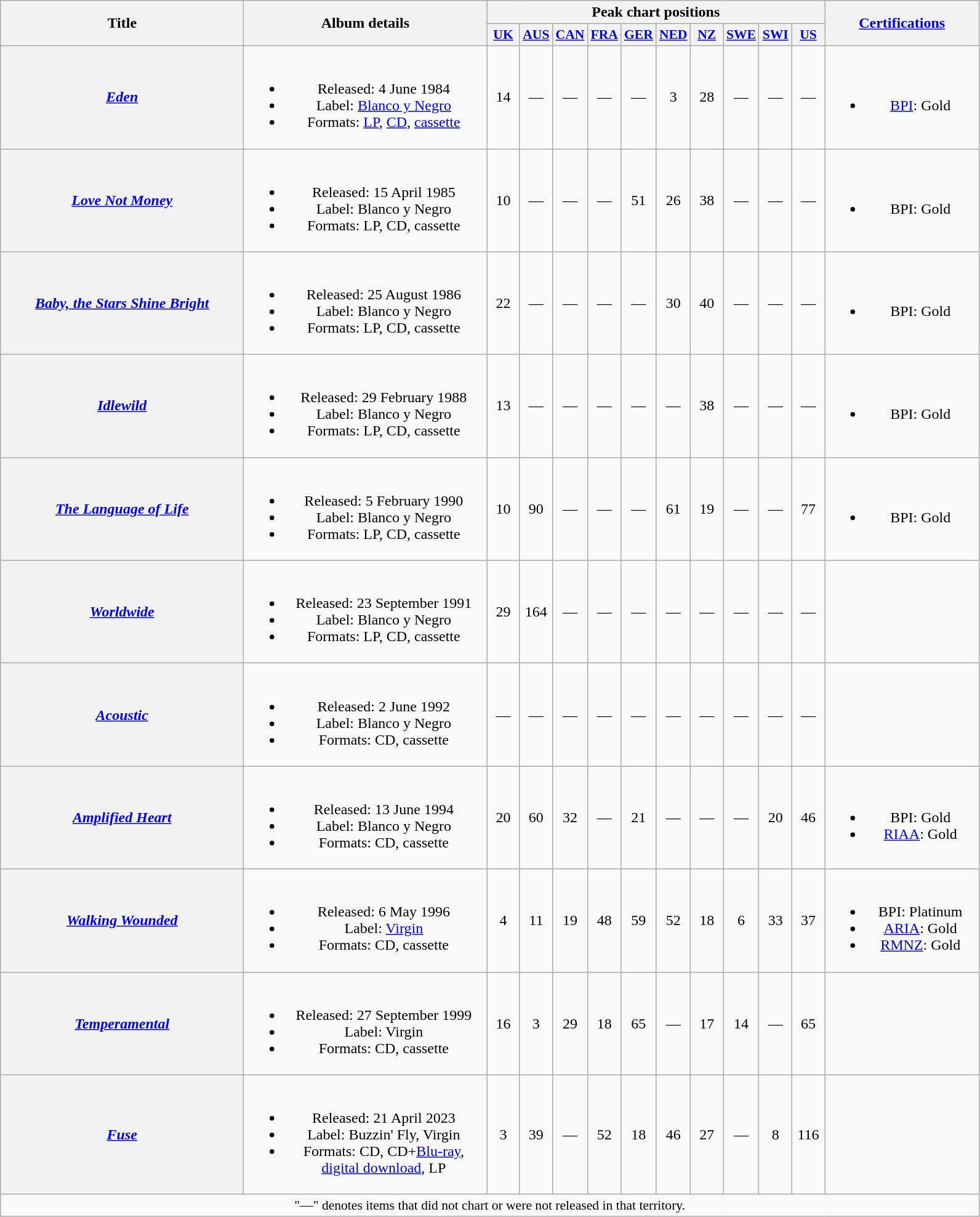<table class="wikitable plainrowheaders" style="text-align:center;">
<tr>
<th scope="col" rowspan="2" style="width:16em;">Title</th>
<th scope="col" rowspan="2" style="width:16em;">Album details</th>
<th scope="col" colspan="10">Peak chart positions</th>
<th rowspan="2" style="width:10em;"><a href='#'>Certifications</a></th>
</tr>
<tr>
<th style="width:2em;font-size:90%;"><a href='#'>UK</a><br></th>
<th style="width:2em;font-size:90%;"><a href='#'>AUS</a><br></th>
<th style="width:2em;font-size:90%;"><a href='#'>CAN</a><br></th>
<th style="width:2em;font-size:90%;"><a href='#'>FRA</a><br></th>
<th style="width:2em;font-size:90%;"><a href='#'>GER</a><br></th>
<th style="width:2em;font-size:90%;"><a href='#'>NED</a><br></th>
<th style="width:2em;font-size:90%;"><a href='#'>NZ</a><br></th>
<th style="width:2em;font-size:90%;"><a href='#'>SWE</a><br></th>
<th style="width:2em;font-size:90%;"><a href='#'>SWI</a><br></th>
<th style="width:2em;font-size:90%;"><a href='#'>US</a><br></th>
</tr>
<tr>
<th scope="row"><em><a href='#'>Eden</a></em></th>
<td><br><ul><li>Released: 4 June 1984</li><li>Label: <a href='#'>Blanco y Negro</a></li><li>Formats: <a href='#'>LP</a>, <a href='#'>CD</a>, <a href='#'>cassette</a></li></ul></td>
<td>14</td>
<td>—</td>
<td>—</td>
<td>—</td>
<td>—</td>
<td>3</td>
<td>28</td>
<td>—</td>
<td>—</td>
<td>—</td>
<td><br><ul><li><a href='#'>BPI</a>: Gold</li></ul></td>
</tr>
<tr>
<th scope="row"><em><a href='#'>Love Not Money</a></em></th>
<td><br><ul><li>Released: 15 April 1985</li><li>Label: Blanco y Negro</li><li>Formats: LP, CD, cassette</li></ul></td>
<td>10</td>
<td>—</td>
<td>—</td>
<td>—</td>
<td>51</td>
<td>26</td>
<td>38</td>
<td>—</td>
<td>—</td>
<td>—</td>
<td><br><ul><li>BPI: Gold</li></ul></td>
</tr>
<tr>
<th scope="row"><em><a href='#'>Baby, the Stars Shine Bright</a></em></th>
<td><br><ul><li>Released: 25 August 1986</li><li>Label: Blanco y Negro</li><li>Formats: LP, CD, cassette</li></ul></td>
<td>22</td>
<td>—</td>
<td>—</td>
<td>—</td>
<td>—</td>
<td>30</td>
<td>40</td>
<td>—</td>
<td>—</td>
<td>—</td>
<td><br><ul><li>BPI: Gold</li></ul></td>
</tr>
<tr>
<th scope="row"><em><a href='#'>Idlewild</a></em></th>
<td><br><ul><li>Released: 29 February 1988</li><li>Label: Blanco y Negro</li><li>Formats: LP, CD, cassette</li></ul></td>
<td>13</td>
<td>—</td>
<td>—</td>
<td>—</td>
<td>—</td>
<td>—</td>
<td>38</td>
<td>—</td>
<td>—</td>
<td>—</td>
<td><br><ul><li>BPI: Gold</li></ul></td>
</tr>
<tr>
<th scope="row"><em><a href='#'>The Language of Life</a></em></th>
<td><br><ul><li>Released: 5 February 1990</li><li>Label: Blanco y Negro</li><li>Formats: LP, CD, cassette</li></ul></td>
<td>10</td>
<td>90</td>
<td>—</td>
<td>—</td>
<td>—</td>
<td>61</td>
<td>19</td>
<td>—</td>
<td>—</td>
<td>77</td>
<td><br><ul><li>BPI: Gold</li></ul></td>
</tr>
<tr>
<th scope="row"><em><a href='#'>Worldwide</a></em></th>
<td><br><ul><li>Released: 23 September 1991</li><li>Label: Blanco y Negro</li><li>Formats: LP, CD, cassette</li></ul></td>
<td>29</td>
<td>164</td>
<td>—</td>
<td>—</td>
<td>—</td>
<td>—</td>
<td>—</td>
<td>—</td>
<td>—</td>
<td>—</td>
<td></td>
</tr>
<tr>
<th scope="row"><em><a href='#'>Acoustic</a></em></th>
<td><br><ul><li>Released: 2 June 1992</li><li>Label: Blanco y Negro</li><li>Formats: CD, cassette</li></ul></td>
<td>—</td>
<td>—</td>
<td>—</td>
<td>—</td>
<td>—</td>
<td>—</td>
<td>—</td>
<td>—</td>
<td>—</td>
<td>—</td>
<td></td>
</tr>
<tr>
<th scope="row"><em><a href='#'>Amplified Heart</a></em></th>
<td><br><ul><li>Released: 13 June 1994</li><li>Label: Blanco y Negro</li><li>Formats: CD, cassette</li></ul></td>
<td>20</td>
<td>60</td>
<td>32</td>
<td>—</td>
<td>21</td>
<td>—</td>
<td>—</td>
<td>—</td>
<td>20</td>
<td>46</td>
<td><br><ul><li>BPI: Gold</li><li><a href='#'>RIAA</a>: Gold</li></ul></td>
</tr>
<tr>
<th scope="row"><em><a href='#'>Walking Wounded</a></em></th>
<td><br><ul><li>Released: 6 May 1996</li><li>Label: <a href='#'>Virgin</a></li><li>Formats: CD, cassette</li></ul></td>
<td>4</td>
<td>11</td>
<td>19</td>
<td>48</td>
<td>59</td>
<td>52</td>
<td>18</td>
<td>6</td>
<td>33</td>
<td>37</td>
<td><br><ul><li>BPI: Platinum</li><li><a href='#'>ARIA</a>: Gold</li><li><a href='#'>RMNZ</a>: Gold</li></ul></td>
</tr>
<tr>
<th scope="row"><em><a href='#'>Temperamental</a></em></th>
<td><br><ul><li>Released: 27 September 1999</li><li>Label: Virgin</li><li>Formats: CD, cassette</li></ul></td>
<td>16</td>
<td>3</td>
<td>29</td>
<td>18</td>
<td>65</td>
<td>—</td>
<td>17</td>
<td>14</td>
<td>—</td>
<td>65</td>
<td></td>
</tr>
<tr>
<th scope="row"><em><a href='#'>Fuse</a></em></th>
<td><br><ul><li>Released: 21 April 2023</li><li>Label: Buzzin' Fly, Virgin</li><li>Formats: CD, CD+<a href='#'>Blu-ray</a>, <a href='#'>digital download</a>, LP</li></ul></td>
<td>3</td>
<td>39</td>
<td>—</td>
<td>52</td>
<td>18</td>
<td>46</td>
<td>27</td>
<td>—</td>
<td>8</td>
<td>116</td>
<td></td>
</tr>
<tr>
<td colspan="15" style="font-size:90%">"—" denotes items that did not chart or were not released in that territory.</td>
</tr>
</table>
